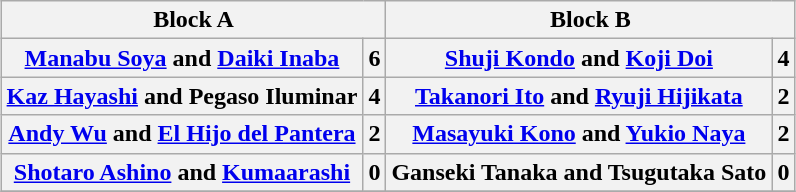<table class="wikitable" style="margin: 1em auto 1em auto">
<tr>
<th colspan="2">Block A</th>
<th colspan="2">Block B</th>
</tr>
<tr>
<th><a href='#'>Manabu Soya</a> and <a href='#'>Daiki Inaba</a></th>
<th>6</th>
<th><a href='#'>Shuji Kondo</a> and <a href='#'>Koji Doi</a></th>
<th>4</th>
</tr>
<tr>
<th><a href='#'>Kaz Hayashi</a> and Pegaso Iluminar</th>
<th>4</th>
<th><a href='#'>Takanori Ito</a> and <a href='#'>Ryuji Hijikata</a></th>
<th>2</th>
</tr>
<tr>
<th><a href='#'>Andy Wu</a> and <a href='#'>El Hijo del Pantera</a></th>
<th>2</th>
<th><a href='#'>Masayuki Kono</a> and <a href='#'>Yukio Naya</a></th>
<th>2</th>
</tr>
<tr>
<th><a href='#'>Shotaro Ashino</a> and <a href='#'>Kumaarashi</a></th>
<th>0</th>
<th>Ganseki Tanaka and Tsugutaka Sato</th>
<th>0</th>
</tr>
<tr>
</tr>
</table>
